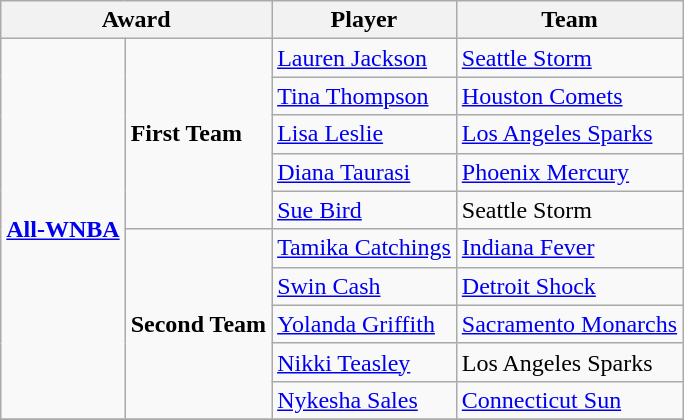<table class="wikitable">
<tr>
<th colspan=2>Award</th>
<th>Player</th>
<th>Team</th>
</tr>
<tr>
<td rowspan=10><strong><a href='#'>All-WNBA</a></strong></td>
<td rowspan=5><strong>First Team</strong></td>
<td><a href='#'>Lauren Jackson</a></td>
<td><a href='#'>Seattle Storm</a></td>
</tr>
<tr>
<td><a href='#'>Tina Thompson</a></td>
<td><a href='#'>Houston Comets</a></td>
</tr>
<tr>
<td><a href='#'>Lisa Leslie</a></td>
<td><a href='#'>Los Angeles Sparks</a></td>
</tr>
<tr>
<td><a href='#'>Diana Taurasi</a></td>
<td><a href='#'>Phoenix Mercury</a></td>
</tr>
<tr>
<td><a href='#'>Sue Bird</a></td>
<td>Seattle Storm</td>
</tr>
<tr>
<td rowspan=5><strong>Second Team</strong></td>
<td><a href='#'>Tamika Catchings</a></td>
<td><a href='#'>Indiana Fever</a></td>
</tr>
<tr>
<td><a href='#'>Swin Cash</a></td>
<td><a href='#'>Detroit Shock</a></td>
</tr>
<tr>
<td><a href='#'>Yolanda Griffith</a></td>
<td><a href='#'>Sacramento Monarchs</a></td>
</tr>
<tr>
<td><a href='#'>Nikki Teasley</a></td>
<td>Los Angeles Sparks</td>
</tr>
<tr>
<td><a href='#'>Nykesha Sales</a></td>
<td><a href='#'>Connecticut Sun</a></td>
</tr>
<tr>
</tr>
</table>
